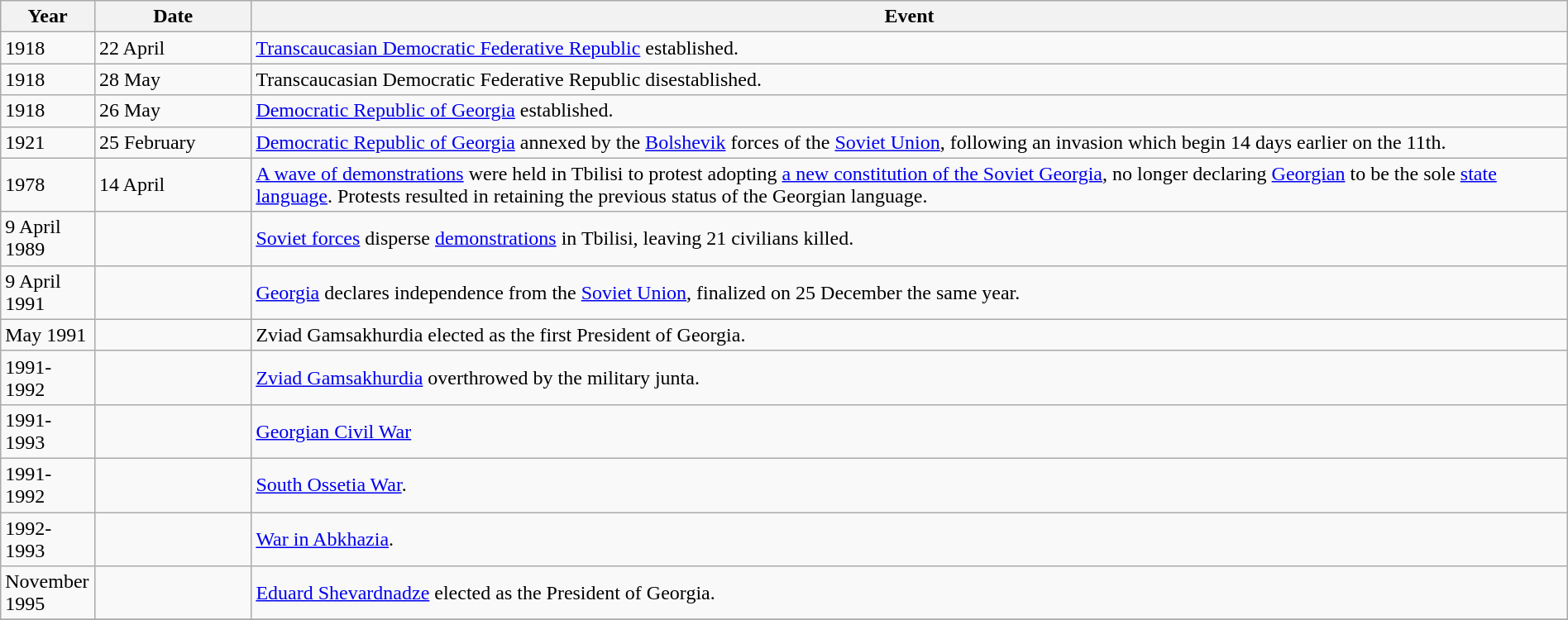<table class="wikitable" width="100%">
<tr>
<th style="width:6%">Year</th>
<th style="width:10%">Date</th>
<th>Event</th>
</tr>
<tr>
<td>1918</td>
<td>22 April</td>
<td><a href='#'>Transcaucasian Democratic Federative Republic</a> established.</td>
</tr>
<tr>
<td>1918</td>
<td>28 May</td>
<td>Transcaucasian Democratic Federative Republic disestablished.</td>
</tr>
<tr>
<td>1918</td>
<td>26 May</td>
<td><a href='#'>Democratic Republic of Georgia</a> established.</td>
</tr>
<tr>
<td>1921</td>
<td>25 February</td>
<td><a href='#'>Democratic Republic of Georgia</a> annexed by the <a href='#'>Bolshevik</a> forces of the <a href='#'>Soviet Union</a>, following an invasion which begin 14 days earlier on the 11th.</td>
</tr>
<tr>
<td>1978</td>
<td>14 April</td>
<td><a href='#'>A wave of demonstrations</a> were held in Tbilisi to protest adopting <a href='#'>a new constitution of the Soviet Georgia</a>, no longer declaring <a href='#'>Georgian</a> to be the sole <a href='#'>state language</a>. Protests resulted in retaining the previous status of the Georgian language.</td>
</tr>
<tr>
<td>9 April 1989</td>
<td></td>
<td><a href='#'>Soviet forces</a> disperse <a href='#'>demonstrations</a> in Tbilisi, leaving 21 civilians killed.</td>
</tr>
<tr>
<td>9 April 1991</td>
<td></td>
<td><a href='#'>Georgia</a> declares independence from the <a href='#'>Soviet Union</a>, finalized on 25 December the same year.</td>
</tr>
<tr>
<td>May 1991</td>
<td></td>
<td>Zviad Gamsakhurdia elected as the first President of Georgia.</td>
</tr>
<tr>
<td>1991-1992</td>
<td></td>
<td><a href='#'>Zviad Gamsakhurdia</a> overthrowed by the military junta.</td>
</tr>
<tr>
<td>1991-1993</td>
<td></td>
<td><a href='#'>Georgian Civil War</a></td>
</tr>
<tr>
<td>1991-1992</td>
<td></td>
<td><a href='#'>South Ossetia War</a>.</td>
</tr>
<tr>
<td>1992-1993</td>
<td></td>
<td><a href='#'>War in Abkhazia</a>.</td>
</tr>
<tr>
<td>November 1995</td>
<td></td>
<td><a href='#'>Eduard Shevardnadze</a> elected as the President of Georgia.</td>
</tr>
<tr>
</tr>
</table>
